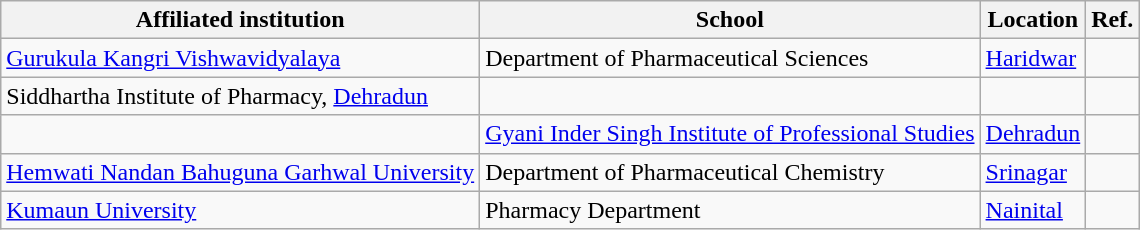<table class="wikitable sortable">
<tr>
<th>Affiliated institution</th>
<th>School</th>
<th>Location</th>
<th>Ref.</th>
</tr>
<tr>
<td><a href='#'>Gurukula Kangri Vishwavidyalaya</a></td>
<td>Department of Pharmaceutical Sciences</td>
<td><a href='#'>Haridwar</a></td>
<td></td>
</tr>
<tr>
<td>Siddhartha Institute of Pharmacy, <a href='#'>Dehradun</a></td>
<td></td>
<td></td>
<td></td>
</tr>
<tr>
<td></td>
<td><a href='#'>Gyani Inder Singh Institute of Professional Studies</a></td>
<td><a href='#'>Dehradun</a></td>
<td></td>
</tr>
<tr>
<td><a href='#'>Hemwati Nandan Bahuguna Garhwal University</a></td>
<td>Department of Pharmaceutical Chemistry</td>
<td><a href='#'>Srinagar</a></td>
<td></td>
</tr>
<tr>
<td><a href='#'>Kumaun University</a></td>
<td>Pharmacy Department</td>
<td><a href='#'>Nainital</a></td>
<td></td>
</tr>
</table>
